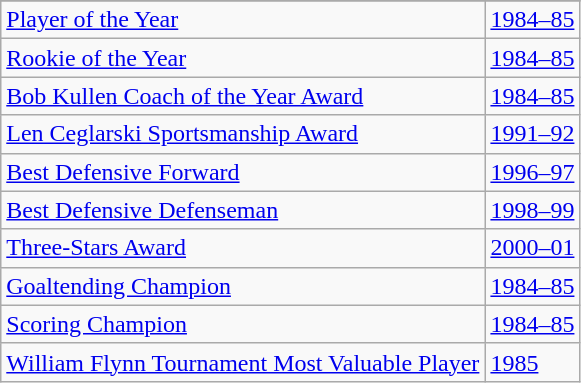<table class="wikitable">
<tr>
</tr>
<tr>
<td><a href='#'>Player of the Year</a></td>
<td><a href='#'>1984–85</a></td>
</tr>
<tr>
<td><a href='#'>Rookie of the Year</a></td>
<td><a href='#'>1984–85</a></td>
</tr>
<tr>
<td><a href='#'>Bob Kullen Coach of the Year Award</a></td>
<td><a href='#'>1984–85</a></td>
</tr>
<tr>
<td><a href='#'>Len Ceglarski Sportsmanship Award</a></td>
<td><a href='#'>1991–92</a></td>
</tr>
<tr>
<td><a href='#'>Best Defensive Forward</a></td>
<td><a href='#'>1996–97</a></td>
</tr>
<tr>
<td><a href='#'>Best Defensive Defenseman</a></td>
<td><a href='#'>1998–99</a></td>
</tr>
<tr>
<td><a href='#'>Three-Stars Award</a></td>
<td><a href='#'>2000–01</a></td>
</tr>
<tr>
<td><a href='#'>Goaltending Champion</a></td>
<td><a href='#'>1984–85</a></td>
</tr>
<tr>
<td><a href='#'>Scoring Champion</a></td>
<td><a href='#'>1984–85</a></td>
</tr>
<tr>
<td><a href='#'>William Flynn Tournament Most Valuable Player</a></td>
<td><a href='#'>1985</a></td>
</tr>
</table>
